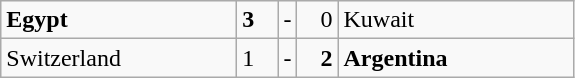<table class="wikitable">
<tr>
<td width=150> <strong>Egypt</strong></td>
<td style="width:20px; text-align:left;"><strong>3</strong></td>
<td>-</td>
<td style="width:20px; text-align:right;">0</td>
<td width=150> Kuwait</td>
</tr>
<tr>
<td> Switzerland</td>
<td style="text-align:left;">1</td>
<td>-</td>
<td style="text-align:right;"><strong>2</strong></td>
<td> <strong>Argentina</strong></td>
</tr>
</table>
